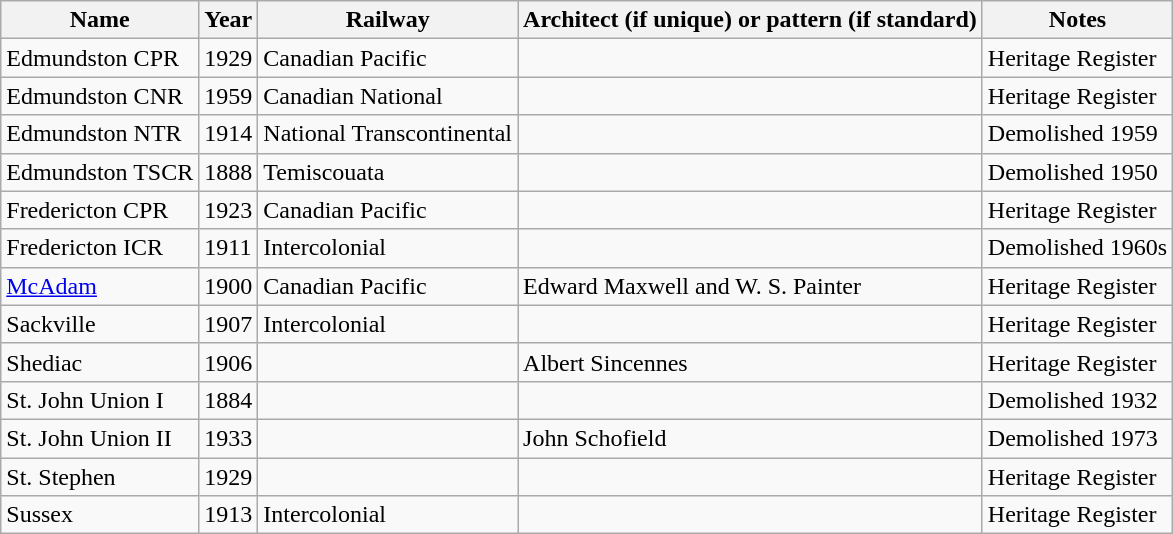<table class="wikitable sortable">
<tr>
<th>Name</th>
<th>Year</th>
<th>Railway</th>
<th>Architect (if unique) or pattern (if standard)</th>
<th>Notes</th>
</tr>
<tr>
<td>Edmundston CPR</td>
<td>1929</td>
<td>Canadian Pacific</td>
<td></td>
<td>Heritage Register</td>
</tr>
<tr>
<td>Edmundston CNR</td>
<td>1959</td>
<td>Canadian National</td>
<td></td>
<td>Heritage Register</td>
</tr>
<tr>
<td>Edmundston NTR</td>
<td>1914</td>
<td>National Transcontinental</td>
<td></td>
<td>Demolished 1959</td>
</tr>
<tr>
<td>Edmundston TSCR</td>
<td>1888</td>
<td>Temiscouata</td>
<td></td>
<td>Demolished 1950</td>
</tr>
<tr>
<td>Fredericton CPR</td>
<td>1923</td>
<td>Canadian Pacific</td>
<td></td>
<td>Heritage Register</td>
</tr>
<tr>
<td>Fredericton ICR</td>
<td>1911</td>
<td>Intercolonial</td>
<td></td>
<td>Demolished 1960s</td>
</tr>
<tr>
<td><a href='#'>McAdam</a></td>
<td>1900</td>
<td>Canadian Pacific</td>
<td>Edward Maxwell and W. S. Painter</td>
<td>Heritage Register</td>
</tr>
<tr>
<td>Sackville</td>
<td>1907</td>
<td>Intercolonial</td>
<td></td>
<td>Heritage Register</td>
</tr>
<tr>
<td>Shediac</td>
<td>1906</td>
<td></td>
<td>Albert Sincennes</td>
<td>Heritage Register</td>
</tr>
<tr>
<td>St. John Union I</td>
<td>1884</td>
<td></td>
<td></td>
<td>Demolished 1932</td>
</tr>
<tr>
<td>St. John Union II</td>
<td>1933</td>
<td></td>
<td>John Schofield</td>
<td>Demolished 1973</td>
</tr>
<tr>
<td>St. Stephen</td>
<td>1929</td>
<td></td>
<td></td>
<td>Heritage Register</td>
</tr>
<tr>
<td>Sussex</td>
<td>1913</td>
<td>Intercolonial</td>
<td></td>
<td>Heritage Register</td>
</tr>
</table>
